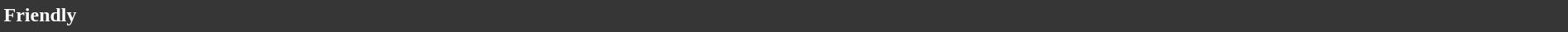<table style="width: 100%; background:#363636; color:white;">
<tr>
<td><strong>Friendly</strong></td>
</tr>
<tr>
</tr>
</table>
